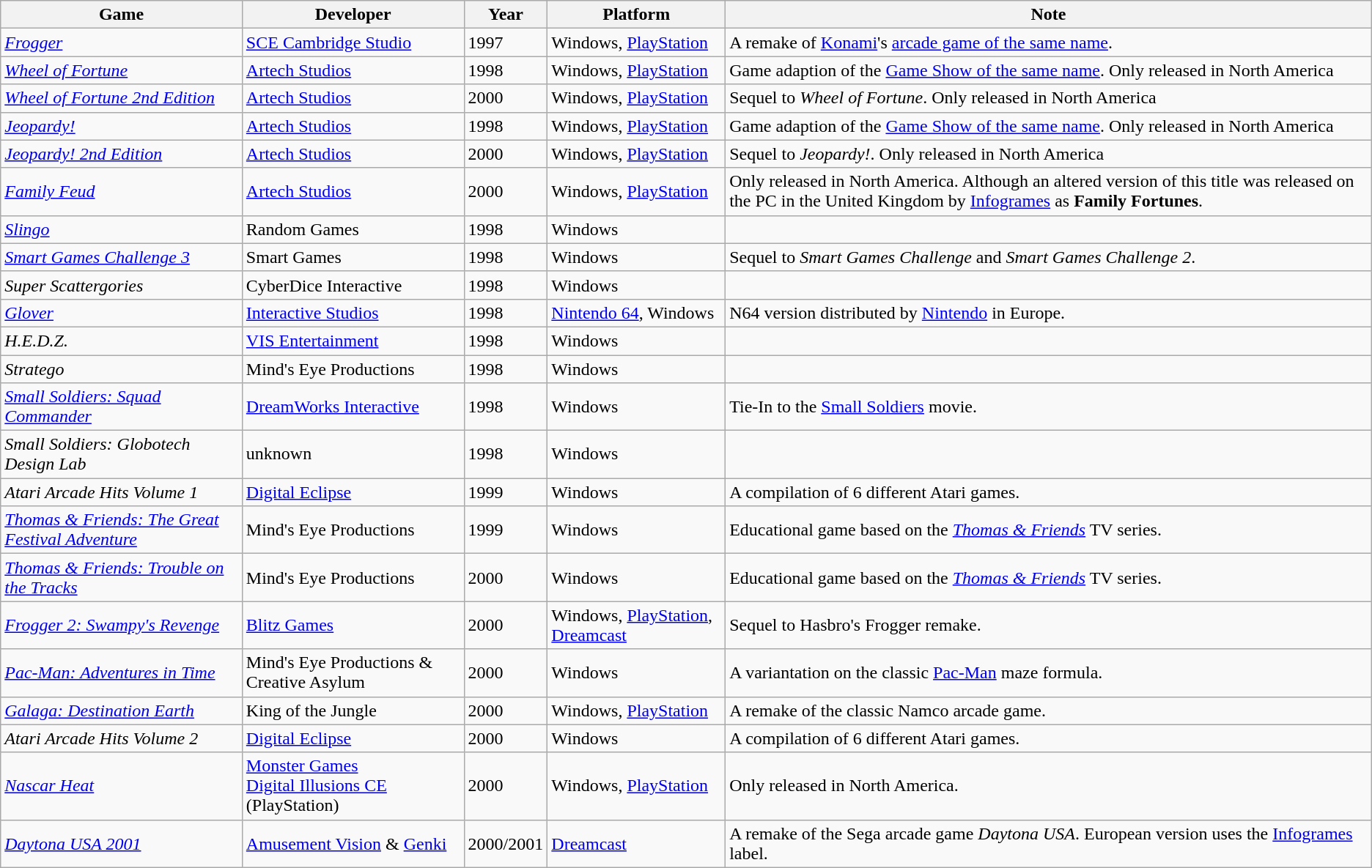<table class="wikitable sortable">
<tr>
<th>Game</th>
<th>Developer</th>
<th>Year</th>
<th>Platform</th>
<th>Note</th>
</tr>
<tr>
<td><em><a href='#'>Frogger</a></em></td>
<td><a href='#'>SCE Cambridge Studio</a></td>
<td>1997</td>
<td>Windows, <a href='#'>PlayStation</a></td>
<td>A remake of <a href='#'>Konami</a>'s <a href='#'>arcade game of the same name</a>.</td>
</tr>
<tr>
<td><em><a href='#'>Wheel of Fortune</a></em></td>
<td><a href='#'>Artech Studios</a></td>
<td>1998</td>
<td>Windows, <a href='#'>PlayStation</a></td>
<td>Game adaption of the <a href='#'>Game Show of the same name</a>. Only released in North America</td>
</tr>
<tr>
<td><em><a href='#'>Wheel of Fortune 2nd Edition</a></em></td>
<td><a href='#'>Artech Studios</a></td>
<td>2000</td>
<td>Windows, <a href='#'>PlayStation</a></td>
<td>Sequel to <em>Wheel of Fortune</em>. Only released in North America</td>
</tr>
<tr>
<td><em><a href='#'>Jeopardy!</a></em></td>
<td><a href='#'>Artech Studios</a></td>
<td>1998</td>
<td>Windows, <a href='#'>PlayStation</a></td>
<td>Game adaption of the <a href='#'>Game Show of the same name</a>. Only released in North America</td>
</tr>
<tr>
<td><em><a href='#'>Jeopardy! 2nd Edition</a></em></td>
<td><a href='#'>Artech Studios</a></td>
<td>2000</td>
<td>Windows, <a href='#'>PlayStation</a></td>
<td>Sequel to <em>Jeopardy!</em>. Only released in North America</td>
</tr>
<tr>
<td><em><a href='#'>Family Feud</a></em></td>
<td><a href='#'>Artech Studios</a></td>
<td>2000</td>
<td>Windows, <a href='#'>PlayStation</a></td>
<td>Only released in North America. Although an altered version of this title was released on the PC in the United Kingdom by <a href='#'>Infogrames</a> as <strong>Family Fortunes</strong>.</td>
</tr>
<tr>
<td><em><a href='#'>Slingo</a></em></td>
<td>Random Games</td>
<td>1998</td>
<td>Windows</td>
<td></td>
</tr>
<tr>
<td><em><a href='#'>Smart Games Challenge 3</a></em></td>
<td>Smart Games</td>
<td>1998</td>
<td>Windows</td>
<td>Sequel to <em>Smart Games Challenge</em> and <em>Smart Games Challenge 2</em>.</td>
</tr>
<tr>
<td><em>Super Scattergories</em></td>
<td>CyberDice Interactive</td>
<td>1998</td>
<td>Windows</td>
<td></td>
</tr>
<tr>
<td><em><a href='#'>Glover</a></em></td>
<td><a href='#'>Interactive Studios</a></td>
<td>1998</td>
<td><a href='#'>Nintendo 64</a>, Windows</td>
<td>N64 version distributed by <a href='#'>Nintendo</a> in Europe.</td>
</tr>
<tr>
<td><em>H.E.D.Z.</em></td>
<td><a href='#'>VIS Entertainment</a></td>
<td>1998</td>
<td>Windows</td>
<td></td>
</tr>
<tr>
<td><em>Stratego</em></td>
<td>Mind's Eye Productions</td>
<td>1998</td>
<td>Windows</td>
<td></td>
</tr>
<tr>
<td><em><a href='#'>Small Soldiers: Squad Commander</a></em></td>
<td><a href='#'>DreamWorks Interactive</a></td>
<td>1998</td>
<td>Windows</td>
<td>Tie-In to the <a href='#'>Small Soldiers</a> movie.</td>
</tr>
<tr>
<td><em>Small Soldiers: Globotech Design Lab</em></td>
<td>unknown</td>
<td>1998</td>
<td>Windows</td>
<td></td>
</tr>
<tr>
<td><em>Atari Arcade Hits Volume 1</em></td>
<td><a href='#'>Digital Eclipse</a></td>
<td>1999</td>
<td>Windows</td>
<td>A compilation of 6 different Atari games.</td>
</tr>
<tr>
<td><em><a href='#'>Thomas & Friends: The Great Festival Adventure</a></em></td>
<td>Mind's Eye Productions</td>
<td>1999</td>
<td>Windows</td>
<td>Educational game based on the <em><a href='#'>Thomas & Friends</a></em> TV series.</td>
</tr>
<tr>
<td><em><a href='#'>Thomas & Friends: Trouble on the Tracks</a></em></td>
<td>Mind's Eye Productions</td>
<td>2000</td>
<td>Windows</td>
<td>Educational game based on the <em><a href='#'>Thomas & Friends</a></em> TV series.</td>
</tr>
<tr>
<td><em><a href='#'>Frogger 2: Swampy's Revenge</a></em></td>
<td><a href='#'>Blitz Games</a></td>
<td>2000</td>
<td>Windows, <a href='#'>PlayStation</a>, <a href='#'>Dreamcast</a></td>
<td>Sequel to Hasbro's Frogger remake.</td>
</tr>
<tr>
<td><em><a href='#'>Pac-Man: Adventures in Time</a></em></td>
<td>Mind's Eye Productions & Creative Asylum</td>
<td>2000</td>
<td>Windows</td>
<td>A variantation on the classic <a href='#'>Pac-Man</a> maze formula.</td>
</tr>
<tr>
<td><em><a href='#'>Galaga: Destination Earth</a></em></td>
<td>King of the Jungle</td>
<td>2000</td>
<td>Windows, <a href='#'>PlayStation</a></td>
<td>A remake of the classic Namco arcade game.</td>
</tr>
<tr>
<td><em>Atari Arcade Hits Volume 2</em></td>
<td><a href='#'>Digital Eclipse</a></td>
<td>2000</td>
<td>Windows</td>
<td>A compilation of 6 different Atari games.</td>
</tr>
<tr>
<td><em><a href='#'>Nascar Heat</a></em></td>
<td><a href='#'>Monster Games</a><br><a href='#'>Digital Illusions CE</a> (PlayStation)</td>
<td>2000</td>
<td>Windows, <a href='#'>PlayStation</a></td>
<td>Only released in North America.</td>
</tr>
<tr>
<td><em><a href='#'>Daytona USA 2001</a></em></td>
<td><a href='#'>Amusement Vision</a> & <a href='#'>Genki</a></td>
<td>2000/2001</td>
<td><a href='#'>Dreamcast</a></td>
<td>A remake of the Sega arcade game <em>Daytona USA</em>. European version uses the <a href='#'>Infogrames</a> label.</td>
</tr>
</table>
